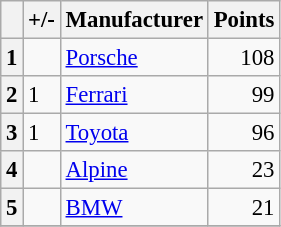<table class="wikitable" style="font-size:95%;">
<tr>
<th scope="col"></th>
<th scope="col">+/-</th>
<th scope="col">Manufacturer</th>
<th scope="col">Points</th>
</tr>
<tr>
<th align="center">1</th>
<td align="left"></td>
<td> <a href='#'>Porsche</a></td>
<td align="right">108</td>
</tr>
<tr>
<th align="center">2</th>
<td align="left"> 1</td>
<td> <a href='#'>Ferrari</a></td>
<td align="right">99</td>
</tr>
<tr>
<th align="center">3</th>
<td align="left"> 1</td>
<td> <a href='#'>Toyota</a></td>
<td align="right">96</td>
</tr>
<tr>
<th align="center">4</th>
<td align="left"></td>
<td> <a href='#'>Alpine</a></td>
<td align="right">23</td>
</tr>
<tr>
<th align="center">5</th>
<td align="left"></td>
<td> <a href='#'>BMW</a></td>
<td align="right">21</td>
</tr>
<tr>
</tr>
</table>
